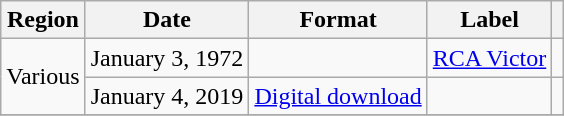<table class="wikitable plainrowheaders">
<tr>
<th scope="col">Region</th>
<th scope="col">Date</th>
<th scope="col">Format</th>
<th scope="col">Label</th>
<th scope="col"></th>
</tr>
<tr>
<td rowspan = "2">Various</td>
<td>January 3, 1972</td>
<td></td>
<td><a href='#'>RCA Victor</a></td>
<td></td>
</tr>
<tr>
<td>January 4, 2019</td>
<td><a href='#'>Digital download</a></td>
<td></td>
<td></td>
</tr>
<tr>
</tr>
</table>
